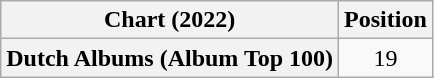<table class="wikitable plainrowheaders" style="text-align:center">
<tr>
<th scope="col">Chart (2022)</th>
<th scope="col">Position</th>
</tr>
<tr>
<th scope="row">Dutch Albums (Album Top 100)</th>
<td>19</td>
</tr>
</table>
